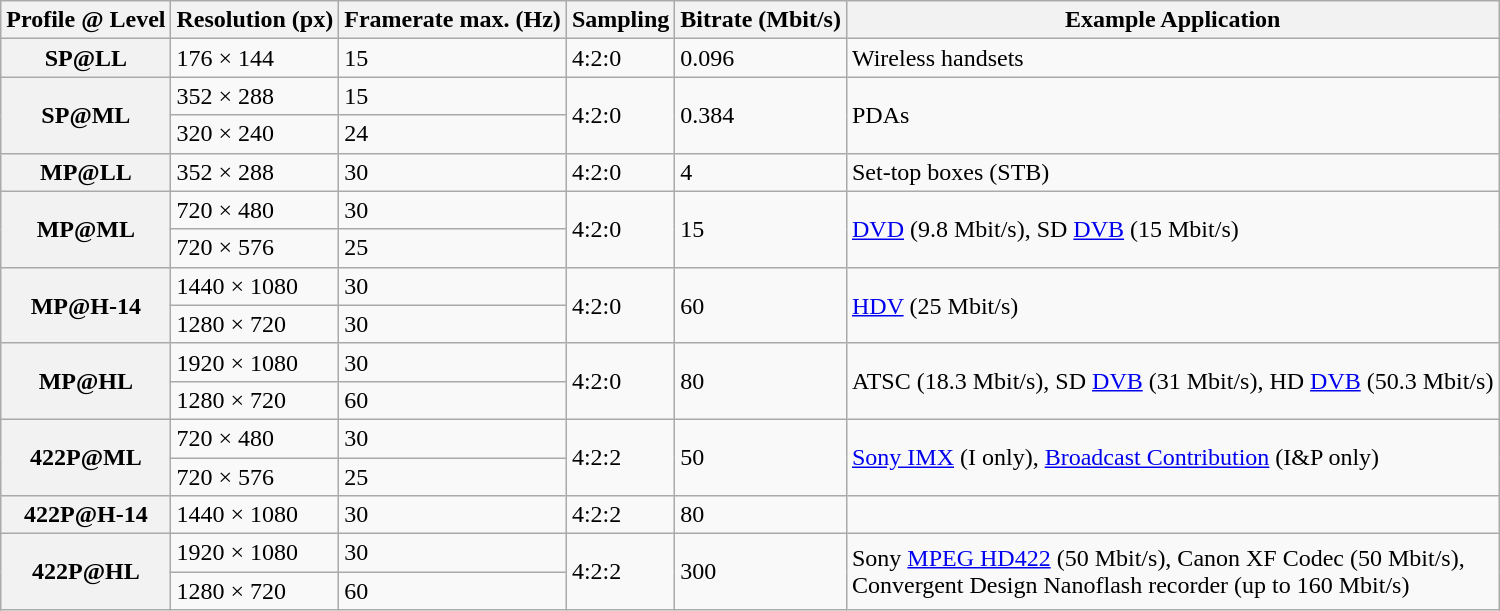<table class="wikitable">
<tr>
<th>Profile @ Level</th>
<th>Resolution (px)</th>
<th>Framerate max. (Hz)</th>
<th>Sampling</th>
<th>Bitrate (Mbit/s)</th>
<th>Example Application</th>
</tr>
<tr>
<th>SP@LL</th>
<td>176 × 144</td>
<td>15</td>
<td>4:2:0</td>
<td>0.096</td>
<td>Wireless handsets</td>
</tr>
<tr>
<th rowspan="2">SP@ML</th>
<td>352 × 288</td>
<td>15</td>
<td rowspan="2">4:2:0</td>
<td rowspan="2">0.384</td>
<td rowspan="2">PDAs</td>
</tr>
<tr>
<td>320 × 240</td>
<td>24</td>
</tr>
<tr>
<th>MP@LL</th>
<td>352 × 288</td>
<td>30</td>
<td>4:2:0</td>
<td>4</td>
<td>Set-top boxes (STB)</td>
</tr>
<tr>
<th rowspan="2">MP@ML</th>
<td>720 × 480</td>
<td>30</td>
<td rowspan="2">4:2:0</td>
<td rowspan="2">15</td>
<td rowspan="2"><a href='#'>DVD</a> (9.8 Mbit/s), SD <a href='#'>DVB</a> (15 Mbit/s)</td>
</tr>
<tr>
<td>720 × 576</td>
<td>25</td>
</tr>
<tr>
<th rowspan="2">MP@H-14</th>
<td>1440 × 1080</td>
<td>30</td>
<td rowspan="2">4:2:0</td>
<td rowspan="2">60</td>
<td rowspan="2"><a href='#'>HDV</a> (25 Mbit/s)</td>
</tr>
<tr>
<td>1280 × 720</td>
<td>30</td>
</tr>
<tr>
<th rowspan="2">MP@HL</th>
<td>1920 × 1080</td>
<td>30</td>
<td rowspan="2">4:2:0</td>
<td rowspan="2">80</td>
<td rowspan="2">ATSC (18.3 Mbit/s), SD <a href='#'>DVB</a> (31 Mbit/s), HD <a href='#'>DVB</a> (50.3 Mbit/s)</td>
</tr>
<tr>
<td>1280 × 720</td>
<td>60</td>
</tr>
<tr>
<th rowspan="2">422P@ML</th>
<td>720 × 480</td>
<td>30</td>
<td rowspan="2">4:2:2</td>
<td rowspan="2">50</td>
<td rowspan="2"><a href='#'>Sony IMX</a> (I only), <a href='#'>Broadcast Contribution</a> (I&P only)</td>
</tr>
<tr>
<td>720 × 576</td>
<td>25</td>
</tr>
<tr>
<th>422P@H-14</th>
<td>1440 × 1080</td>
<td>30</td>
<td>4:2:2</td>
<td>80</td>
</tr>
<tr>
<th rowspan="2">422P@HL</th>
<td>1920 × 1080</td>
<td>30</td>
<td rowspan="2">4:2:2</td>
<td rowspan="2">300</td>
<td rowspan="2">Sony <a href='#'>MPEG HD422</a> (50 Mbit/s), Canon XF Codec (50 Mbit/s),<br>Convergent Design Nanoflash recorder (up to 160 Mbit/s)</td>
</tr>
<tr>
<td>1280 × 720</td>
<td>60</td>
</tr>
</table>
